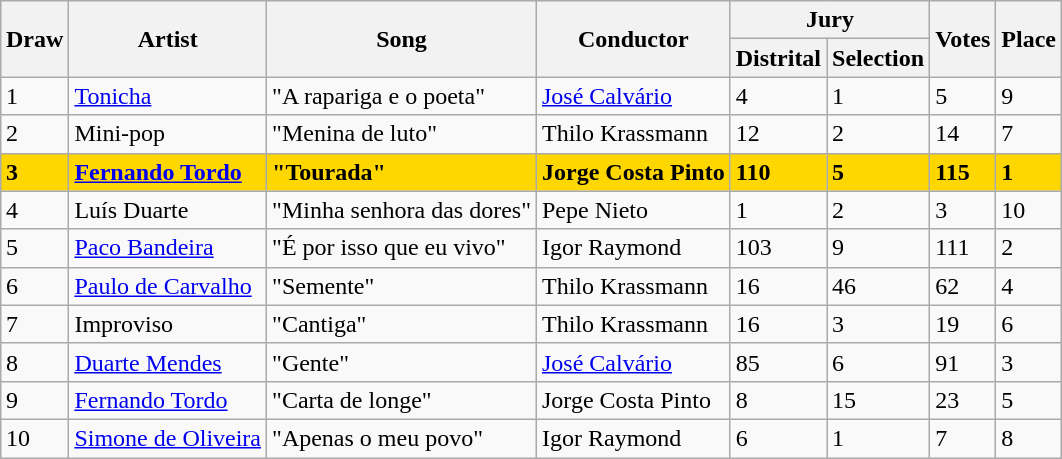<table class="sortable wikitable" style="margin: 1em auto 1em auto">
<tr>
<th rowspan="2">Draw</th>
<th rowspan="2">Artist</th>
<th rowspan="2">Song</th>
<th rowspan="2">Conductor</th>
<th colspan="2">Jury</th>
<th rowspan="2">Votes</th>
<th rowspan="2">Place</th>
</tr>
<tr>
<th>Distrital</th>
<th>Selection</th>
</tr>
<tr>
<td>1</td>
<td><a href='#'>Tonicha</a></td>
<td>"A rapariga e o poeta"</td>
<td><a href='#'>José Calvário</a></td>
<td>4</td>
<td>1</td>
<td>5</td>
<td>9</td>
</tr>
<tr>
<td>2</td>
<td>Mini-pop</td>
<td>"Menina de luto"</td>
<td>Thilo Krassmann</td>
<td>12</td>
<td>2</td>
<td>14</td>
<td>7</td>
</tr>
<tr bgcolor="#FFD700">
<td><strong>3</strong></td>
<td><strong><a href='#'>Fernando Tordo</a></strong></td>
<td><strong>"Tourada"</strong></td>
<td><strong>Jorge Costa Pinto</strong></td>
<td><strong>110</strong></td>
<td><strong>5</strong></td>
<td><strong>115</strong></td>
<td><strong>1</strong></td>
</tr>
<tr>
<td>4</td>
<td>Luís Duarte</td>
<td>"Minha senhora das dores"</td>
<td>Pepe Nieto</td>
<td>1</td>
<td>2</td>
<td>3</td>
<td>10</td>
</tr>
<tr>
<td>5</td>
<td><a href='#'>Paco Bandeira</a></td>
<td>"É por isso que eu vivo"</td>
<td>Igor Raymond</td>
<td>103</td>
<td>9</td>
<td>111</td>
<td>2</td>
</tr>
<tr>
<td>6</td>
<td><a href='#'>Paulo de Carvalho</a></td>
<td>"Semente"</td>
<td>Thilo Krassmann</td>
<td>16</td>
<td>46</td>
<td>62</td>
<td>4</td>
</tr>
<tr>
<td>7</td>
<td>Improviso</td>
<td>"Cantiga"</td>
<td>Thilo Krassmann</td>
<td>16</td>
<td>3</td>
<td>19</td>
<td>6</td>
</tr>
<tr>
<td>8</td>
<td><a href='#'>Duarte Mendes</a></td>
<td>"Gente"</td>
<td><a href='#'>José Calvário</a></td>
<td>85</td>
<td>6</td>
<td>91</td>
<td>3</td>
</tr>
<tr>
<td>9</td>
<td><a href='#'>Fernando Tordo</a></td>
<td>"Carta de longe"</td>
<td>Jorge Costa Pinto</td>
<td>8</td>
<td>15</td>
<td>23</td>
<td>5</td>
</tr>
<tr>
<td>10</td>
<td><a href='#'>Simone de Oliveira</a></td>
<td>"Apenas o meu povo"</td>
<td>Igor Raymond</td>
<td>6</td>
<td>1</td>
<td>7</td>
<td>8</td>
</tr>
</table>
